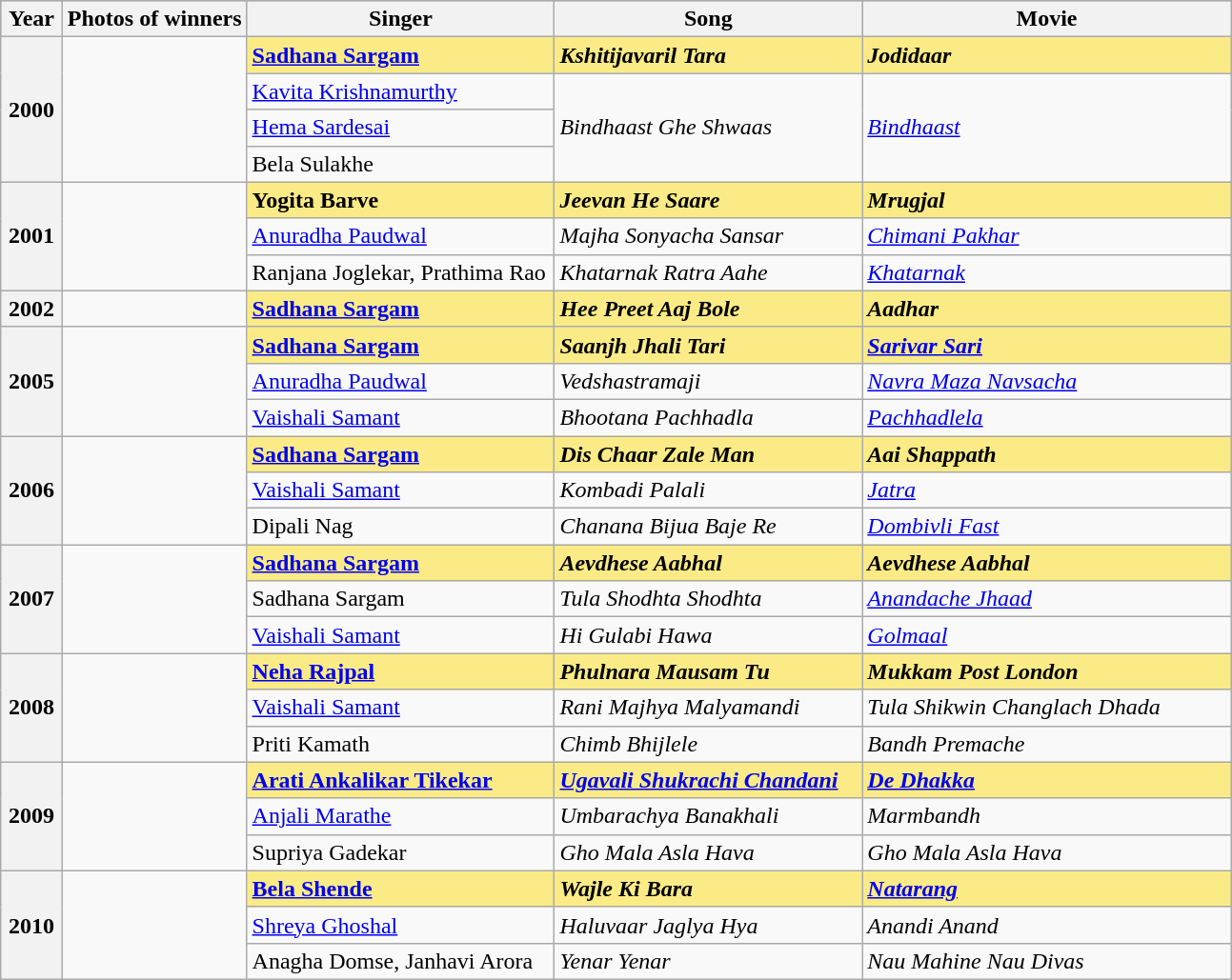<table class="wikitable" style="width:;">
<tr style="background:#bebebe;">
<th width="5%">Year</th>
<th width="15%">Photos of winners</th>
<th width="25%">Singer</th>
<th width="25%">Song</th>
<th width="30%">Movie</th>
</tr>
<tr>
<th rowspan="4" scope="row" style="text-align:center">2000</th>
<td rowspan="4" style="text-align:center"></td>
<td style="background:#FAEB86;"><strong><a href='#'>Sadhana Sargam</a></strong></td>
<td style="background:#FAEB86;"><strong><em>Kshitijavaril Tara</em></strong></td>
<td style="background:#FAEB86;"><strong><em>Jodidaar</em></strong></td>
</tr>
<tr>
<td><a href='#'>Kavita Krishnamurthy</a></td>
<td rowspan="3"><em>Bindhaast Ghe Shwaas</em></td>
<td rowspan="3"><em><a href='#'>Bindhaast</a></em></td>
</tr>
<tr>
<td><a href='#'>Hema Sardesai</a></td>
</tr>
<tr>
<td>Bela Sulakhe</td>
</tr>
<tr>
<th rowspan="3" scope="row" style="text-align:center">2001</th>
<td rowspan="3"></td>
<td style="background:#FAEB86;"><strong>Yogita Barve</strong></td>
<td style="background:#FAEB86;"><strong><em>Jeevan He Saare</em></strong></td>
<td style="background:#FAEB86;"><strong><em>Mrugjal</em></strong></td>
</tr>
<tr>
<td><a href='#'>Anuradha Paudwal</a></td>
<td><em>Majha Sonyacha Sansar</em></td>
<td><em><a href='#'>Chimani Pakhar</a></em></td>
</tr>
<tr>
<td>Ranjana Joglekar, Prathima Rao</td>
<td><em>Khatarnak Ratra Aahe</em></td>
<td><em><a href='#'>Khatarnak</a></em></td>
</tr>
<tr>
<th scope="row" style="text-align:center">2002</th>
<td style="text-align:center"></td>
<td style="background:#FAEB86;"><strong><a href='#'>Sadhana Sargam</a></strong></td>
<td style="background:#FAEB86;"><strong><em>Hee Preet Aaj Bole</em></strong></td>
<td style="background:#FAEB86;"><strong><em>Aadhar</em></strong></td>
</tr>
<tr>
<th rowspan="3" scope="row" style="text-align:center">2005</th>
<td rowspan="3" style="text-align:center"></td>
<td style="background:#FAEB86;"><strong><a href='#'>Sadhana Sargam</a></strong></td>
<td style="background:#FAEB86;"><strong><em>Saanjh Jhali Tari</em></strong></td>
<td style="background:#FAEB86;"><strong><em><a href='#'>Sarivar Sari</a></em></strong></td>
</tr>
<tr>
<td><a href='#'>Anuradha Paudwal</a></td>
<td><em>Vedshastramaji</em></td>
<td><em><a href='#'>Navra Maza Navsacha</a></em></td>
</tr>
<tr>
<td><a href='#'>Vaishali Samant</a></td>
<td><em>Bhootana Pachhadla</em></td>
<td><em><a href='#'>Pachhadlela</a></em></td>
</tr>
<tr>
<th rowspan="3" scope="row" style="text-align:center">2006</th>
<td rowspan="3" style="text-align:center"></td>
<td style="background:#FAEB86;"><strong><a href='#'>Sadhana Sargam</a></strong></td>
<td style="background:#FAEB86;"><strong><em>Dis Chaar Zale Man</em></strong></td>
<td style="background:#FAEB86;"><strong><em>Aai Shappath</em></strong></td>
</tr>
<tr>
<td><a href='#'>Vaishali Samant</a></td>
<td><em>Kombadi Palali</em></td>
<td><em><a href='#'>Jatra</a></em></td>
</tr>
<tr>
<td>Dipali Nag</td>
<td><em>Chanana Bijua Baje Re</em></td>
<td><em><a href='#'>Dombivli Fast</a></em></td>
</tr>
<tr>
<th rowspan="3" scope="row" style="text-align:center">2007</th>
<td rowspan="3" style="text-align:center"></td>
<td style="background:#FAEB86;"><strong><a href='#'>Sadhana Sargam</a></strong></td>
<td style="background:#FAEB86;"><strong><em>Aevdhese Aabhal</em></strong></td>
<td style="background:#FAEB86;"><strong><em>Aevdhese Aabhal</em></strong></td>
</tr>
<tr>
<td>Sadhana Sargam</td>
<td><em>Tula Shodhta Shodhta</em></td>
<td><em><a href='#'>Anandache Jhaad</a></em></td>
</tr>
<tr>
<td><a href='#'>Vaishali Samant</a></td>
<td><em>Hi Gulabi Hawa</em></td>
<td><em><a href='#'>Golmaal</a></em></td>
</tr>
<tr>
<th rowspan="3" style="text-align:center"><strong>2008</strong></th>
<td rowspan="3"></td>
<td style="background:#FAEB86;"><strong><a href='#'>Neha Rajpal</a></strong></td>
<td style="background:#FAEB86;"><strong><em>Phulnara Mausam Tu</em></strong></td>
<td style="background:#FAEB86;"><strong><em>Mukkam Post London</em></strong></td>
</tr>
<tr>
<td><a href='#'>Vaishali Samant</a></td>
<td><em>Rani Majhya Malyamandi</em></td>
<td><em>Tula Shikwin Changlach Dhada</em></td>
</tr>
<tr>
<td>Priti Kamath</td>
<td><em>Chimb Bhijlele</em></td>
<td><em>Bandh Premache</em></td>
</tr>
<tr>
<th rowspan="3" style="text-align:center"><strong>2009</strong></th>
<td rowspan="3"></td>
<td style="background:#FAEB86;"><strong><a href='#'>Arati Ankalikar Tikekar</a></strong></td>
<td style="background:#FAEB86;"><strong><em><a href='#'>Ugavali Shukrachi Chandani</a></em></strong></td>
<td style="background:#FAEB86;"><strong><em><a href='#'>De Dhakka</a></em></strong></td>
</tr>
<tr>
<td><a href='#'>Anjali Marathe</a></td>
<td><em>Umbarachya Banakhali</em></td>
<td><em>Marmbandh</em></td>
</tr>
<tr>
<td>Supriya Gadekar</td>
<td><em>Gho Mala Asla Hava</em></td>
<td><em>Gho Mala Asla Hava</em></td>
</tr>
<tr>
<th rowspan="3" style="text-align:center"><strong>2010</strong></th>
<td rowspan="3"></td>
<td style="background:#FAEB86;"><strong><a href='#'>Bela Shende</a></strong></td>
<td style="background:#FAEB86;"><strong><em>Wajle Ki Bara</em></strong></td>
<td style="background:#FAEB86;"><strong><em><a href='#'>Natarang</a></em></strong></td>
</tr>
<tr>
<td><a href='#'>Shreya Ghoshal</a></td>
<td><em>Haluvaar Jaglya Hya</em></td>
<td><em>Anandi Anand</em></td>
</tr>
<tr>
<td>Anagha Domse, Janhavi Arora</td>
<td><em>Yenar Yenar</em></td>
<td><em>Nau Mahine Nau Divas</em></td>
</tr>
</table>
